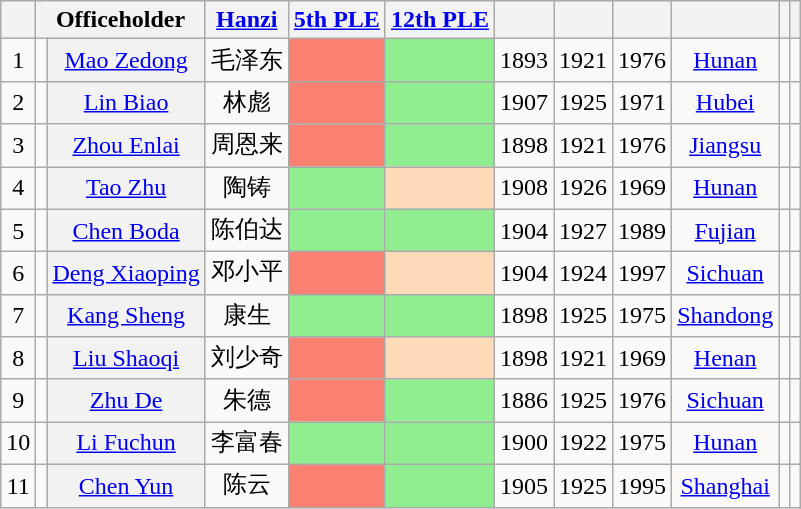<table class="wikitable sortable" style=text-align:center>
<tr>
<th scope=col></th>
<th scope=col colspan="2">Officeholder</th>
<th scope=col><a href='#'>Hanzi</a></th>
<th scope=col><a href='#'>5th PLE</a></th>
<th scope=col><a href='#'>12th PLE</a></th>
<th scope=col></th>
<th scope=col></th>
<th scope=col></th>
<th scope=col></th>
<th scope=col></th>
<th scope=col class="unsortable"></th>
</tr>
<tr>
<td>1</td>
<td></td>
<th align="center" scope="row" style="font-weight:normal;"><a href='#'>Mao Zedong</a></th>
<td data-sort-value="4">毛泽东</td>
<td bgcolor = Salmon></td>
<td bgcolor = LightGreen></td>
<td>1893</td>
<td>1921</td>
<td>1976</td>
<td><a href='#'>Hunan</a></td>
<td></td>
<td></td>
</tr>
<tr>
<td>2</td>
<td></td>
<th align="center" scope="row" style="font-weight:normal;"><a href='#'>Lin Biao</a></th>
<td data-sort-value="4">林彪</td>
<td bgcolor = Salmon></td>
<td bgcolor = LightGreen></td>
<td>1907</td>
<td>1925</td>
<td>1971</td>
<td><a href='#'>Hubei</a></td>
<td></td>
<td></td>
</tr>
<tr>
<td>3</td>
<td></td>
<th align="center" scope="row" style="font-weight:normal;"><a href='#'>Zhou Enlai</a></th>
<td data-sort-value="128">周恩来</td>
<td bgcolor = Salmon></td>
<td bgcolor = LightGreen></td>
<td>1898</td>
<td>1921</td>
<td>1976</td>
<td><a href='#'>Jiangsu</a></td>
<td></td>
<td></td>
</tr>
<tr>
<td>4</td>
<td></td>
<th align="center" scope="row" style="font-weight:normal;"><a href='#'>Tao Zhu</a></th>
<td data-sort-value="128">陶铸</td>
<td bgcolor = LightGreen></td>
<td bgcolor = PeachPuff></td>
<td>1908</td>
<td>1926</td>
<td>1969</td>
<td><a href='#'>Hunan</a></td>
<td></td>
<td></td>
</tr>
<tr>
<td>5</td>
<td></td>
<th align="center" scope="row" style="font-weight:normal;"><a href='#'>Chen Boda</a></th>
<td data-sort-value="15">陈伯达</td>
<td bgcolor = LightGreen></td>
<td bgcolor = LightGreen></td>
<td>1904</td>
<td>1927</td>
<td>1989</td>
<td><a href='#'>Fujian</a></td>
<td></td>
<td></td>
</tr>
<tr>
<td>6</td>
<td></td>
<th align="center" scope="row" style="font-weight:normal;"><a href='#'>Deng Xiaoping</a></th>
<td data-sort-value="34">邓小平</td>
<td bgcolor = Salmon></td>
<td bgcolor = PeachPuff></td>
<td>1904</td>
<td>1924</td>
<td>1997</td>
<td><a href='#'>Sichuan</a></td>
<td></td>
<td></td>
</tr>
<tr>
<td>7</td>
<td></td>
<th align="center" scope="row" style="font-weight:normal;"><a href='#'>Kang Sheng</a></th>
<td data-sort-value="160">康生</td>
<td bgcolor = LightGreen></td>
<td bgcolor = LightGreen></td>
<td>1898</td>
<td>1925</td>
<td>1975</td>
<td><a href='#'>Shandong</a></td>
<td></td>
<td></td>
</tr>
<tr>
<td>8</td>
<td></td>
<th align="center" scope="row" style="font-weight:normal;"><a href='#'>Liu Shaoqi</a></th>
<td data-sort-value="4">刘少奇</td>
<td bgcolor = Salmon></td>
<td bgcolor = PeachPuff></td>
<td>1898</td>
<td>1921</td>
<td>1969</td>
<td><a href='#'>Henan</a></td>
<td></td>
<td></td>
</tr>
<tr>
<td>9</td>
<td></td>
<th align="center" scope="row" style="font-weight:normal;"><a href='#'>Zhu De</a></th>
<td data-sort-value="53">朱德</td>
<td bgcolor = Salmon></td>
<td bgcolor = LightGreen></td>
<td>1886</td>
<td>1925</td>
<td>1976</td>
<td><a href='#'>Sichuan</a></td>
<td></td>
<td></td>
</tr>
<tr>
<td>10</td>
<td></td>
<th align="center" scope="row" style="font-weight:normal;"><a href='#'>Li Fuchun</a></th>
<td data-sort-value="160">李富春</td>
<td bgcolor = LightGreen></td>
<td bgcolor = LightGreen></td>
<td>1900</td>
<td>1922</td>
<td>1975</td>
<td><a href='#'>Hunan</a></td>
<td></td>
<td></td>
</tr>
<tr>
<td>11</td>
<td></td>
<th align="center" scope="row" style="font-weight:normal;"><a href='#'>Chen Yun</a></th>
<td data-sort-value="122">陈云</td>
<td bgcolor = Salmon></td>
<td bgcolor = LightGreen></td>
<td>1905</td>
<td>1925</td>
<td>1995</td>
<td><a href='#'>Shanghai</a></td>
<td></td>
<td></td>
</tr>
</table>
